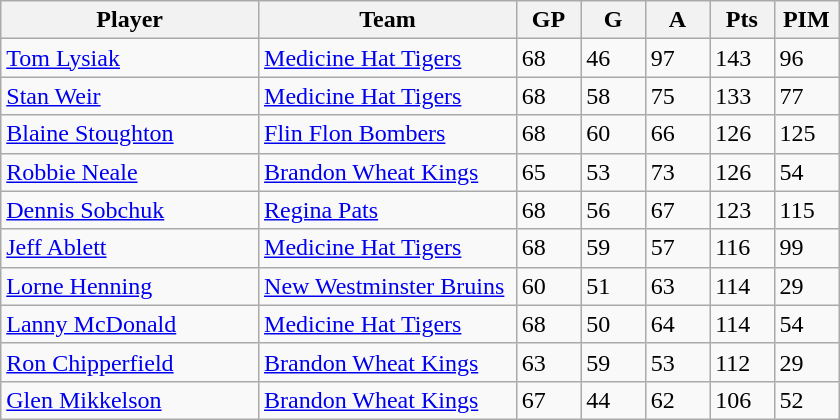<table class="wikitable">
<tr>
<th width="30%">Player</th>
<th width="30%">Team</th>
<th width="7.5%">GP</th>
<th width="7.5%">G</th>
<th width="7.5%">A</th>
<th width="7.5%">Pts</th>
<th width="7.5%">PIM</th>
</tr>
<tr>
<td><a href='#'>Tom Lysiak</a></td>
<td><a href='#'>Medicine Hat Tigers</a></td>
<td>68</td>
<td>46</td>
<td>97</td>
<td>143</td>
<td>96</td>
</tr>
<tr>
<td><a href='#'>Stan Weir</a></td>
<td><a href='#'>Medicine Hat Tigers</a></td>
<td>68</td>
<td>58</td>
<td>75</td>
<td>133</td>
<td>77</td>
</tr>
<tr>
<td><a href='#'>Blaine Stoughton</a></td>
<td><a href='#'>Flin Flon Bombers</a></td>
<td>68</td>
<td>60</td>
<td>66</td>
<td>126</td>
<td>125</td>
</tr>
<tr>
<td><a href='#'>Robbie Neale</a></td>
<td><a href='#'>Brandon Wheat Kings</a></td>
<td>65</td>
<td>53</td>
<td>73</td>
<td>126</td>
<td>54</td>
</tr>
<tr>
<td><a href='#'>Dennis Sobchuk</a></td>
<td><a href='#'>Regina Pats</a></td>
<td>68</td>
<td>56</td>
<td>67</td>
<td>123</td>
<td>115</td>
</tr>
<tr>
<td><a href='#'>Jeff Ablett</a></td>
<td><a href='#'>Medicine Hat Tigers</a></td>
<td>68</td>
<td>59</td>
<td>57</td>
<td>116</td>
<td>99</td>
</tr>
<tr>
<td><a href='#'>Lorne Henning</a></td>
<td><a href='#'>New Westminster Bruins</a></td>
<td>60</td>
<td>51</td>
<td>63</td>
<td>114</td>
<td>29</td>
</tr>
<tr>
<td><a href='#'>Lanny McDonald</a></td>
<td><a href='#'>Medicine Hat Tigers</a></td>
<td>68</td>
<td>50</td>
<td>64</td>
<td>114</td>
<td>54</td>
</tr>
<tr>
<td><a href='#'>Ron Chipperfield</a></td>
<td><a href='#'>Brandon Wheat Kings</a></td>
<td>63</td>
<td>59</td>
<td>53</td>
<td>112</td>
<td>29</td>
</tr>
<tr>
<td><a href='#'>Glen Mikkelson</a></td>
<td><a href='#'>Brandon Wheat Kings</a></td>
<td>67</td>
<td>44</td>
<td>62</td>
<td>106</td>
<td>52</td>
</tr>
</table>
